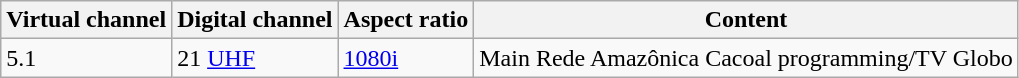<table class = "wikitable">
<tr>
<th>Virtual channel</th>
<th>Digital channel</th>
<th>Aspect ratio</th>
<th>Content</th>
</tr>
<tr>
<td>5.1</td>
<td>21 <a href='#'>UHF</a></td>
<td><a href='#'>1080i</a></td>
<td>Main Rede Amazônica Cacoal programming/TV Globo</td>
</tr>
</table>
